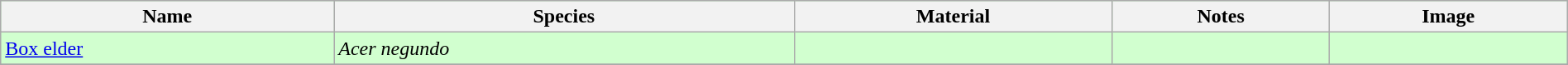<table class="wikitable" align="center" width="100%" style="background:#D1FFCF;">
<tr>
<th>Name</th>
<th>Species</th>
<th>Material</th>
<th>Notes</th>
<th>Image</th>
</tr>
<tr>
<td><a href='#'>Box elder</a></td>
<td><em>Acer negundo</em></td>
<td></td>
<td></td>
<td></td>
</tr>
<tr>
</tr>
</table>
